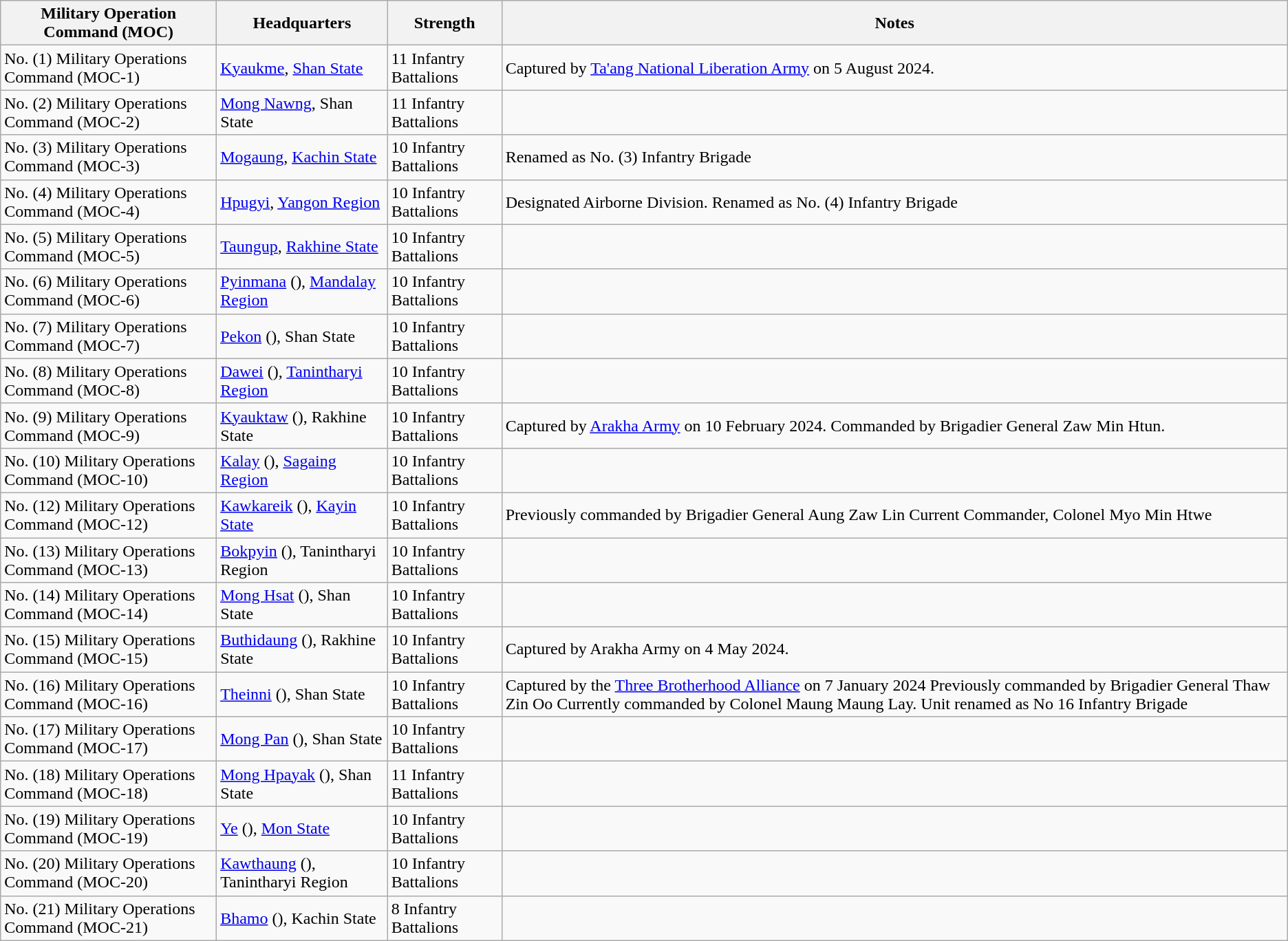<table class="wikitable">
<tr>
<th>Military Operation Command (MOC)</th>
<th>Headquarters</th>
<th>Strength</th>
<th>Notes</th>
</tr>
<tr>
<td>No. (1) Military Operations Command (MOC-1)</td>
<td><a href='#'>Kyaukme</a>, <a href='#'>Shan State</a></td>
<td>11 Infantry Battalions</td>
<td>Captured by <a href='#'>Ta'ang National Liberation Army</a> on 5 August 2024.</td>
</tr>
<tr>
<td>No. (2) Military Operations Command (MOC-2)</td>
<td><a href='#'>Mong Nawng</a>, Shan State</td>
<td>11 Infantry Battalions</td>
<td></td>
</tr>
<tr>
<td>No. (3) Military Operations Command (MOC-3)</td>
<td><a href='#'>Mogaung</a>, <a href='#'>Kachin State</a></td>
<td>10 Infantry Battalions</td>
<td>Renamed as No. (3) Infantry Brigade</td>
</tr>
<tr>
<td>No. (4) Military Operations Command (MOC-4)</td>
<td><a href='#'>Hpugyi</a>, <a href='#'>Yangon Region</a></td>
<td>10 Infantry Battalions</td>
<td>Designated Airborne Division. Renamed as No. (4) Infantry Brigade</td>
</tr>
<tr>
<td>No. (5) Military Operations Command (MOC-5)</td>
<td><a href='#'>Taungup</a>, <a href='#'>Rakhine State</a></td>
<td>10 Infantry Battalions</td>
<td></td>
</tr>
<tr>
<td>No. (6) Military Operations Command (MOC-6)</td>
<td><a href='#'>Pyinmana</a> (), <a href='#'>Mandalay Region</a></td>
<td>10 Infantry Battalions</td>
<td></td>
</tr>
<tr>
<td>No. (7) Military Operations Command (MOC-7)</td>
<td><a href='#'>Pekon</a> (), Shan State</td>
<td>10 Infantry Battalions</td>
<td></td>
</tr>
<tr>
<td>No. (8) Military Operations Command (MOC-8)</td>
<td><a href='#'>Dawei</a> (), <a href='#'>Tanintharyi Region</a></td>
<td>10 Infantry Battalions</td>
<td></td>
</tr>
<tr>
<td>No. (9) Military Operations Command (MOC-9)</td>
<td><a href='#'>Kyauktaw</a> (), Rakhine State</td>
<td>10 Infantry Battalions</td>
<td>Captured by <a href='#'>Arakha Army</a> on 10 February 2024. Commanded by Brigadier General Zaw Min Htun.</td>
</tr>
<tr>
<td>No. (10) Military Operations Command (MOC-10)</td>
<td><a href='#'>Kalay</a> (), <a href='#'>Sagaing Region</a></td>
<td>10 Infantry Battalions</td>
<td></td>
</tr>
<tr>
<td>No. (12) Military Operations Command (MOC-12)</td>
<td><a href='#'>Kawkareik</a> (), <a href='#'>Kayin State</a></td>
<td>10 Infantry Battalions</td>
<td>Previously commanded by Brigadier General Aung Zaw Lin Current Commander, Colonel Myo Min Htwe</td>
</tr>
<tr>
<td>No. (13) Military Operations Command (MOC-13)</td>
<td><a href='#'>Bokpyin</a> (), Tanintharyi Region</td>
<td>10 Infantry Battalions</td>
<td></td>
</tr>
<tr>
<td>No. (14) Military Operations Command (MOC-14)</td>
<td><a href='#'>Mong Hsat</a> (), Shan State</td>
<td>10 Infantry Battalions</td>
<td></td>
</tr>
<tr>
<td>No. (15) Military Operations Command (MOC-15)</td>
<td><a href='#'>Buthidaung</a> (), Rakhine State</td>
<td>10 Infantry Battalions</td>
<td>Captured by Arakha Army on 4 May 2024.</td>
</tr>
<tr>
<td>No. (16) Military Operations Command (MOC-16)</td>
<td><a href='#'>Theinni</a> (), Shan State</td>
<td>10 Infantry Battalions</td>
<td>Captured by the <a href='#'>Three Brotherhood Alliance</a> on 7 January 2024 Previously commanded by Brigadier General Thaw Zin Oo Currently commanded by Colonel Maung Maung Lay.  Unit renamed as No 16 Infantry Brigade</td>
</tr>
<tr>
<td>No. (17) Military Operations Command (MOC-17)</td>
<td><a href='#'>Mong Pan</a> (), Shan State</td>
<td>10 Infantry Battalions</td>
<td></td>
</tr>
<tr>
<td>No. (18) Military Operations Command (MOC-18)</td>
<td><a href='#'>Mong Hpayak</a> (), Shan State</td>
<td>11 Infantry Battalions</td>
<td></td>
</tr>
<tr>
<td>No. (19) Military Operations Command (MOC-19)</td>
<td><a href='#'>Ye</a> (), <a href='#'>Mon State</a></td>
<td>10 Infantry Battalions</td>
<td></td>
</tr>
<tr>
<td>No. (20) Military Operations Command (MOC-20)</td>
<td><a href='#'>Kawthaung</a> (), Tanintharyi Region</td>
<td>10 Infantry Battalions</td>
<td></td>
</tr>
<tr>
<td>No. (21) Military Operations Command (MOC-21)</td>
<td><a href='#'>Bhamo</a> (), Kachin State</td>
<td>8 Infantry Battalions</td>
<td></td>
</tr>
</table>
